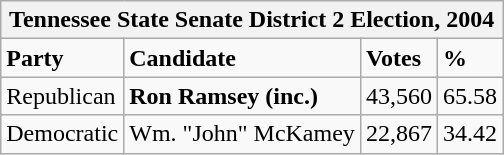<table class="wikitable">
<tr>
<th colspan="4">Tennessee State Senate District 2 Election, 2004</th>
</tr>
<tr>
<td><strong>Party</strong></td>
<td><strong>Candidate</strong></td>
<td><strong>Votes</strong></td>
<td><strong>%</strong></td>
</tr>
<tr>
<td>Republican</td>
<td><strong>Ron Ramsey (inc.)</strong></td>
<td>43,560</td>
<td>65.58</td>
</tr>
<tr>
<td>Democratic</td>
<td>Wm. "John" McKamey</td>
<td>22,867</td>
<td>34.42</td>
</tr>
</table>
